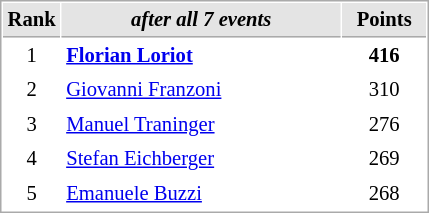<table cellspacing="1" cellpadding="3" style="border:1px solid #aaa; font-size:86%;">
<tr style="background:#e4e4e4;">
<th style="border-bottom:1px solid #AAAAAA; width: 10px;">Rank</th>
<th style="border-bottom:1px solid #AAAAAA; width: 180px;"><em>after all 7 events</em></th>
<th style="border-bottom:1px solid #AAAAAA; width: 50px;">Points</th>
</tr>
<tr>
<td align=center>1</td>
<td> <strong><a href='#'>Florian Loriot</a></strong></td>
<td align=center><strong>416</strong></td>
</tr>
<tr>
<td align=center>2</td>
<td> <a href='#'>Giovanni Franzoni</a></td>
<td align=center>310</td>
</tr>
<tr>
<td align=center>3</td>
<td> <a href='#'>Manuel Traninger</a></td>
<td align=center>276</td>
</tr>
<tr>
<td align=center>4</td>
<td> <a href='#'>Stefan Eichberger</a></td>
<td align=center>269</td>
</tr>
<tr>
<td align=center>5</td>
<td> <a href='#'>Emanuele Buzzi</a></td>
<td align=center>268</td>
</tr>
</table>
